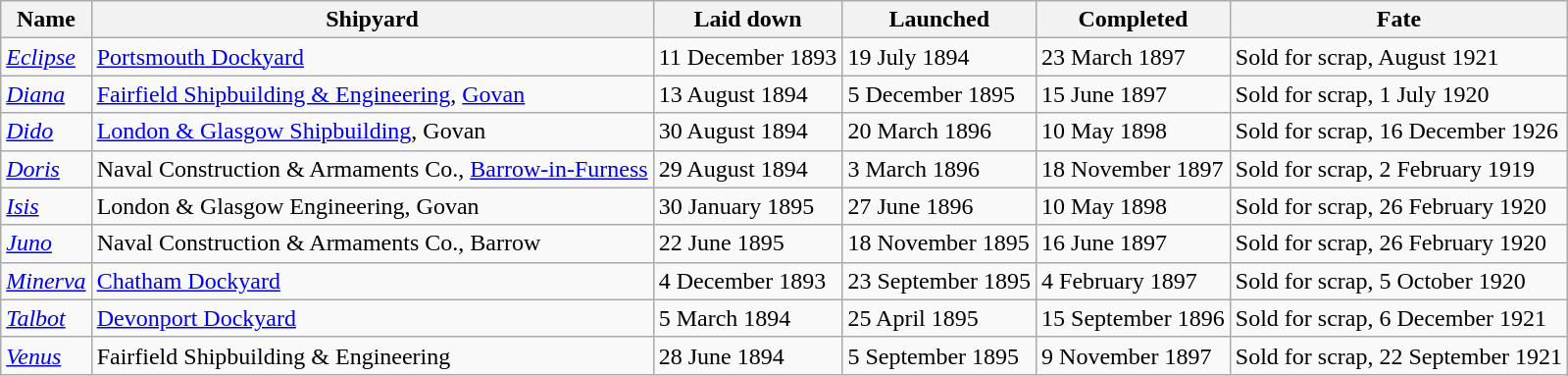<table class="wikitable">
<tr>
<th><strong>Name</strong></th>
<th><strong>Shipyard</strong></th>
<th><strong>Laid down</strong></th>
<th><strong>Launched</strong></th>
<th><strong>Completed</strong></th>
<th><strong>Fate</strong></th>
</tr>
<tr>
<td><a href='#'><em>Eclipse</em></a></td>
<td><a href='#'>Portsmouth Dockyard</a></td>
<td>11 December 1893</td>
<td>19 July 1894</td>
<td>23 March 1897</td>
<td>Sold for scrap, August 1921</td>
</tr>
<tr>
<td><a href='#'><em>Diana</em></a></td>
<td><a href='#'>Fairfield Shipbuilding & Engineering</a>, <a href='#'>Govan</a></td>
<td>13 August 1894</td>
<td>5 December 1895</td>
<td>15 June 1897</td>
<td>Sold for scrap, 1 July 1920</td>
</tr>
<tr>
<td><a href='#'><em>Dido</em></a></td>
<td><a href='#'>London & Glasgow Shipbuilding</a>, Govan</td>
<td>30 August 1894</td>
<td>20 March 1896</td>
<td>10 May 1898</td>
<td>Sold for scrap, 16 December 1926</td>
</tr>
<tr>
<td><a href='#'><em>Doris</em></a></td>
<td>Naval Construction & Armaments Co., <a href='#'>Barrow-in-Furness</a></td>
<td>29 August 1894</td>
<td>3 March 1896</td>
<td>18 November 1897</td>
<td>Sold for scrap, 2 February 1919</td>
</tr>
<tr>
<td><a href='#'><em>Isis</em></a></td>
<td>London & Glasgow Engineering, Govan</td>
<td>30 January 1895</td>
<td>27 June 1896</td>
<td>10 May 1898</td>
<td>Sold for scrap, 26 February 1920</td>
</tr>
<tr>
<td><a href='#'><em>Juno</em></a></td>
<td>Naval Construction & Armaments Co., Barrow</td>
<td>22 June 1895</td>
<td>18 November 1895</td>
<td>16 June 1897</td>
<td>Sold for scrap, 26 February 1920</td>
</tr>
<tr>
<td><a href='#'><em>Minerva</em></a></td>
<td><a href='#'>Chatham Dockyard</a></td>
<td>4 December 1893</td>
<td>23 September 1895</td>
<td>4 February 1897</td>
<td>Sold for scrap, 5 October 1920</td>
</tr>
<tr>
<td><a href='#'><em>Talbot</em></a></td>
<td><a href='#'>Devonport Dockyard</a></td>
<td>5 March 1894</td>
<td>25 April 1895</td>
<td>15 September 1896</td>
<td>Sold for scrap, 6 December 1921</td>
</tr>
<tr>
<td><a href='#'><em>Venus</em></a></td>
<td>Fairfield Shipbuilding & Engineering</td>
<td>28 June 1894</td>
<td>5 September 1895</td>
<td>9 November 1897</td>
<td>Sold for scrap, 22 September 1921</td>
</tr>
</table>
